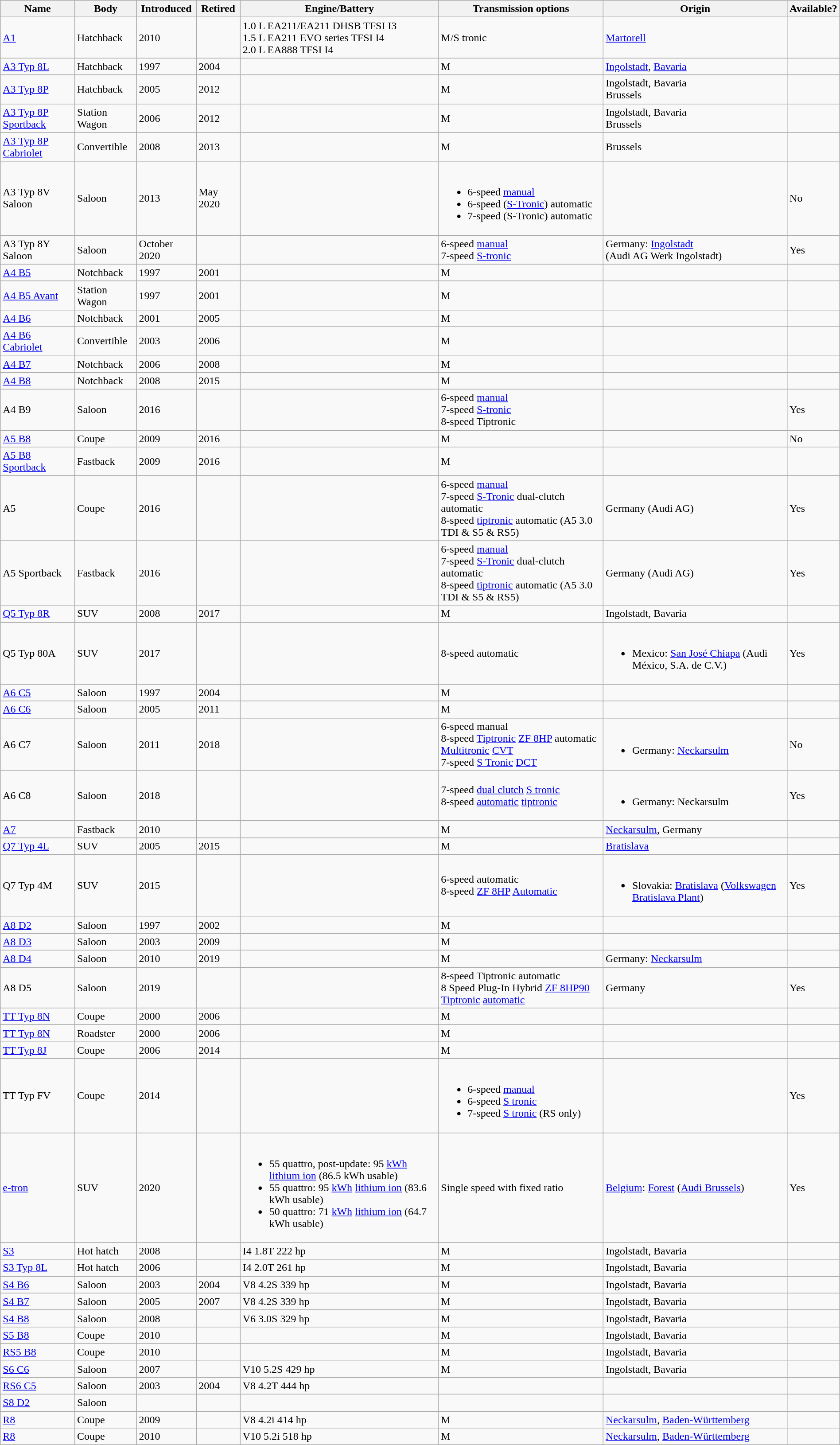<table class="wikitable sortable" style="width:100%;">
<tr>
<th>Name</th>
<th>Body</th>
<th>Introduced</th>
<th>Retired</th>
<th>Engine/Battery</th>
<th>Transmission options</th>
<th>Origin</th>
<th>Available?</th>
</tr>
<tr>
<td><a href='#'>A1</a></td>
<td>Hatchback</td>
<td>2010</td>
<td></td>
<td>1.0 L EA211/EA211 DHSB TFSI I3<br>1.5 L EA211 EVO series TFSI I4<br>2.0 L EA888 TFSI I4<br></td>
<td>M/S tronic</td>
<td> <a href='#'>Martorell</a></td>
<td></td>
</tr>
<tr>
<td><a href='#'>A3 Typ 8L</a></td>
<td>Hatchback</td>
<td>1997</td>
<td>2004</td>
<td></td>
<td>M</td>
<td> <a href='#'>Ingolstadt</a>, <a href='#'>Bavaria</a></td>
<td></td>
</tr>
<tr>
<td><a href='#'>A3 Typ 8P</a></td>
<td>Hatchback</td>
<td>2005</td>
<td>2012</td>
<td></td>
<td>M</td>
<td> Ingolstadt, Bavaria<br> Brussels</td>
<td></td>
</tr>
<tr>
<td><a href='#'>A3 Typ 8P Sportback</a></td>
<td>Station Wagon</td>
<td>2006</td>
<td>2012</td>
<td></td>
<td>M</td>
<td> Ingolstadt, Bavaria<br> Brussels</td>
<td></td>
</tr>
<tr>
<td><a href='#'>A3 Typ 8P Cabriolet</a></td>
<td>Convertible</td>
<td>2008</td>
<td>2013</td>
<td></td>
<td>M</td>
<td> Brussels</td>
<td></td>
</tr>
<tr>
<td>A3 Typ 8V Saloon</td>
<td>Saloon</td>
<td>2013</td>
<td>May 2020</td>
<td></td>
<td><br><ul><li>6-speed <a href='#'>manual</a></li><li>6-speed (<a href='#'>S-Tronic</a>) automatic</li><li>7-speed (S-Tronic) automatic</li></ul></td>
<td></td>
<td>No</td>
</tr>
<tr>
<td>A3 Typ 8Y Saloon</td>
<td>Saloon</td>
<td>October 2020</td>
<td></td>
<td></td>
<td>6-speed <a href='#'>manual</a><br>7-speed <a href='#'>S-tronic</a></td>
<td>Germany: <a href='#'>Ingolstadt</a><br>(Audi AG Werk Ingolstadt)</td>
<td>Yes</td>
</tr>
<tr>
<td><a href='#'>A4 B5</a></td>
<td>Notchback</td>
<td>1997</td>
<td>2001</td>
<td></td>
<td>M</td>
<td></td>
<td></td>
</tr>
<tr>
<td><a href='#'>A4 B5 Avant</a></td>
<td>Station Wagon</td>
<td>1997</td>
<td>2001</td>
<td></td>
<td>M</td>
<td></td>
<td></td>
</tr>
<tr>
<td><a href='#'>A4 B6</a></td>
<td>Notchback</td>
<td>2001</td>
<td>2005</td>
<td></td>
<td>M</td>
<td></td>
<td></td>
</tr>
<tr>
<td><a href='#'>A4 B6 Cabriolet</a></td>
<td>Convertible</td>
<td>2003</td>
<td>2006</td>
<td></td>
<td>M</td>
<td></td>
<td></td>
</tr>
<tr>
<td><a href='#'>A4 B7</a></td>
<td>Notchback</td>
<td>2006</td>
<td>2008</td>
<td></td>
<td>M</td>
<td></td>
<td></td>
</tr>
<tr>
<td><a href='#'>A4 B8</a></td>
<td>Notchback</td>
<td>2008</td>
<td>2015</td>
<td></td>
<td>M</td>
<td></td>
<td></td>
</tr>
<tr>
<td>A4 B9</td>
<td>Saloon</td>
<td>2016</td>
<td></td>
<td></td>
<td>6-speed <a href='#'>manual</a><br>7-speed <a href='#'>S-tronic</a><br>8-speed Tiptronic</td>
<td></td>
<td>Yes</td>
</tr>
<tr>
<td><a href='#'>A5 B8</a></td>
<td>Coupe</td>
<td>2009</td>
<td>2016</td>
<td></td>
<td>M</td>
<td></td>
<td>No</td>
</tr>
<tr>
<td><a href='#'>A5 B8 Sportback</a></td>
<td>Fastback</td>
<td>2009</td>
<td>2016</td>
<td></td>
<td>M</td>
<td></td>
<td></td>
</tr>
<tr>
<td>A5</td>
<td>Coupe</td>
<td>2016</td>
<td></td>
<td></td>
<td>6-speed <a href='#'>manual</a><br>7-speed <a href='#'>S-Tronic</a> dual-clutch automatic<br>8-speed <a href='#'>tiptronic</a> automatic (A5 3.0 TDI & S5 & RS5)</td>
<td>Germany (Audi AG)</td>
<td>Yes</td>
</tr>
<tr>
<td>A5 Sportback</td>
<td>Fastback</td>
<td>2016</td>
<td></td>
<td></td>
<td>6-speed <a href='#'>manual</a><br>7-speed <a href='#'>S-Tronic</a> dual-clutch automatic<br>8-speed <a href='#'>tiptronic</a> automatic (A5 3.0 TDI & S5 & RS5)</td>
<td>Germany (Audi AG)</td>
<td>Yes</td>
</tr>
<tr>
<td><a href='#'>Q5 Typ 8R</a></td>
<td>SUV</td>
<td>2008</td>
<td>2017</td>
<td></td>
<td>M</td>
<td> Ingolstadt, Bavaria</td>
<td></td>
</tr>
<tr>
<td>Q5 Typ 80A</td>
<td>SUV</td>
<td>2017</td>
<td></td>
<td></td>
<td>8-speed automatic</td>
<td><br><ul><li>Mexico: <a href='#'>San José Chiapa</a> (Audi México, S.A. de C.V.)</li></ul></td>
<td>Yes</td>
</tr>
<tr>
<td><a href='#'>A6 C5</a></td>
<td>Saloon</td>
<td>1997</td>
<td>2004</td>
<td></td>
<td>M</td>
<td></td>
<td></td>
</tr>
<tr>
<td><a href='#'>A6 C6</a></td>
<td>Saloon</td>
<td>2005</td>
<td>2011</td>
<td></td>
<td>M</td>
<td></td>
<td></td>
</tr>
<tr>
<td>A6 C7</td>
<td>Saloon</td>
<td>2011</td>
<td>2018</td>
<td></td>
<td>6-speed manual<br>8-speed <a href='#'>Tiptronic</a> <a href='#'>ZF 8HP</a> automatic<br><a href='#'>Multitronic</a> <a href='#'>CVT</a><br>7-speed <a href='#'>S Tronic</a> <a href='#'>DCT</a></td>
<td><br><ul><li>Germany: <a href='#'>Neckarsulm</a></li></ul></td>
<td>No</td>
</tr>
<tr>
<td>A6 C8</td>
<td>Saloon</td>
<td>2018</td>
<td></td>
<td></td>
<td>7-speed <a href='#'>dual clutch</a> <a href='#'>S tronic</a><br>8-speed <a href='#'>automatic</a> <a href='#'>tiptronic</a></td>
<td><br><ul><li>Germany: Neckarsulm</li></ul></td>
<td>Yes</td>
</tr>
<tr>
<td><a href='#'>A7</a></td>
<td>Fastback</td>
<td>2010</td>
<td></td>
<td></td>
<td>M</td>
<td><a href='#'>Neckarsulm</a>, Germany</td>
<td></td>
</tr>
<tr>
<td><a href='#'>Q7 Typ 4L</a></td>
<td>SUV</td>
<td>2005</td>
<td>2015</td>
<td></td>
<td>M</td>
<td> <a href='#'>Bratislava</a></td>
<td></td>
</tr>
<tr>
<td>Q7 Typ 4M</td>
<td>SUV</td>
<td>2015</td>
<td></td>
<td></td>
<td>6-speed automatic<br>8-speed <a href='#'>ZF 8HP</a> <a href='#'>Automatic</a></td>
<td><br><ul><li>Slovakia: <a href='#'>Bratislava</a> (<a href='#'>Volkswagen Bratislava Plant</a>)</li></ul></td>
<td>Yes</td>
</tr>
<tr>
<td><a href='#'>A8 D2</a></td>
<td>Saloon</td>
<td>1997</td>
<td>2002</td>
<td></td>
<td>M</td>
<td></td>
<td></td>
</tr>
<tr>
<td><a href='#'>A8 D3</a></td>
<td>Saloon</td>
<td>2003</td>
<td>2009</td>
<td></td>
<td>M</td>
<td></td>
<td></td>
</tr>
<tr>
<td><a href='#'>A8 D4</a></td>
<td>Saloon</td>
<td>2010</td>
<td>2019</td>
<td></td>
<td>M</td>
<td>Germany: <a href='#'>Neckarsulm</a></td>
<td></td>
</tr>
<tr>
<td>A8 D5</td>
<td>Saloon</td>
<td>2019</td>
<td></td>
<td></td>
<td>8-speed Tiptronic automatic<br>8 Speed Plug-In Hybrid <a href='#'>ZF 8HP90 Tiptronic</a> <a href='#'>automatic</a></td>
<td>Germany</td>
<td>Yes</td>
</tr>
<tr>
<td><a href='#'>TT Typ 8N</a></td>
<td>Coupe</td>
<td>2000</td>
<td>2006</td>
<td></td>
<td>M</td>
<td></td>
<td></td>
</tr>
<tr>
<td><a href='#'>TT Typ 8N</a></td>
<td>Roadster</td>
<td>2000</td>
<td>2006</td>
<td></td>
<td>M</td>
<td></td>
<td></td>
</tr>
<tr>
<td><a href='#'>TT Typ 8J</a></td>
<td>Coupe</td>
<td>2006</td>
<td>2014</td>
<td></td>
<td>M</td>
<td></td>
<td></td>
</tr>
<tr>
<td>TT Typ FV</td>
<td>Coupe</td>
<td>2014</td>
<td></td>
<td></td>
<td><br><ul><li>6-speed <a href='#'>manual</a></li><li>6-speed <a href='#'>S tronic</a></li><li>7-speed <a href='#'>S tronic</a> (RS only)</li></ul></td>
<td></td>
<td>Yes</td>
</tr>
<tr>
<td><a href='#'>e-tron</a></td>
<td>SUV</td>
<td>2020</td>
<td></td>
<td><br><ul><li>55 quattro, post-update: 95 <a href='#'>kWh</a> <a href='#'>lithium ion</a> (86.5 kWh usable)</li><li>55 quattro: 95 <a href='#'>kWh</a> <a href='#'>lithium ion</a> (83.6 kWh usable)</li><li>50 quattro: 71 <a href='#'>kWh</a> <a href='#'>lithium ion</a> (64.7 kWh usable)</li></ul></td>
<td>Single speed with fixed ratio</td>
<td><a href='#'>Belgium</a>: <a href='#'>Forest</a> (<a href='#'>Audi Brussels</a>)</td>
<td>Yes</td>
</tr>
<tr>
<td><a href='#'>S3</a></td>
<td>Hot hatch</td>
<td>2008</td>
<td></td>
<td>I4 1.8T 222 hp</td>
<td>M</td>
<td> Ingolstadt, Bavaria</td>
<td></td>
</tr>
<tr>
<td><a href='#'>S3 Typ 8L</a></td>
<td>Hot hatch</td>
<td>2006</td>
<td></td>
<td>I4 2.0T 261 hp</td>
<td>M</td>
<td> Ingolstadt, Bavaria</td>
<td></td>
</tr>
<tr>
<td><a href='#'>S4 B6</a></td>
<td>Saloon</td>
<td>2003</td>
<td>2004</td>
<td>V8 4.2S 339 hp</td>
<td>M</td>
<td> Ingolstadt, Bavaria</td>
<td></td>
</tr>
<tr>
<td><a href='#'>S4 B7</a></td>
<td>Saloon</td>
<td>2005</td>
<td>2007</td>
<td>V8 4.2S 339 hp</td>
<td>M</td>
<td> Ingolstadt, Bavaria</td>
<td></td>
</tr>
<tr>
<td><a href='#'>S4 B8</a></td>
<td>Saloon</td>
<td>2008</td>
<td></td>
<td>V6 3.0S 329 hp</td>
<td>M</td>
<td> Ingolstadt, Bavaria</td>
<td></td>
</tr>
<tr>
<td><a href='#'>S5 B8</a></td>
<td>Coupe</td>
<td>2010</td>
<td></td>
<td></td>
<td>M</td>
<td> Ingolstadt, Bavaria</td>
<td></td>
</tr>
<tr>
<td><a href='#'>RS5 B8</a></td>
<td>Coupe</td>
<td>2010</td>
<td></td>
<td></td>
<td>M</td>
<td> Ingolstadt, Bavaria</td>
<td></td>
</tr>
<tr>
<td><a href='#'>S6 C6</a></td>
<td>Saloon</td>
<td>2007</td>
<td></td>
<td>V10 5.2S 429 hp</td>
<td>M</td>
<td> Ingolstadt, Bavaria</td>
<td></td>
</tr>
<tr>
<td><a href='#'>RS6 C5</a></td>
<td>Saloon</td>
<td>2003</td>
<td>2004</td>
<td>V8 4.2T 444 hp</td>
<td></td>
<td></td>
<td></td>
</tr>
<tr>
<td><a href='#'>S8 D2</a></td>
<td>Saloon</td>
<td></td>
<td></td>
<td></td>
<td></td>
<td></td>
<td></td>
</tr>
<tr>
<td><a href='#'>R8</a></td>
<td>Coupe</td>
<td>2009</td>
<td></td>
<td>V8 4.2i 414 hp</td>
<td>M</td>
<td> <a href='#'>Neckarsulm</a>, <a href='#'>Baden-Württemberg</a></td>
<td></td>
</tr>
<tr>
<td><a href='#'>R8</a></td>
<td>Coupe</td>
<td>2010</td>
<td></td>
<td>V10 5.2i 518 hp</td>
<td>M</td>
<td> <a href='#'>Neckarsulm</a>, <a href='#'>Baden-Württemberg</a></td>
<td></td>
</tr>
</table>
